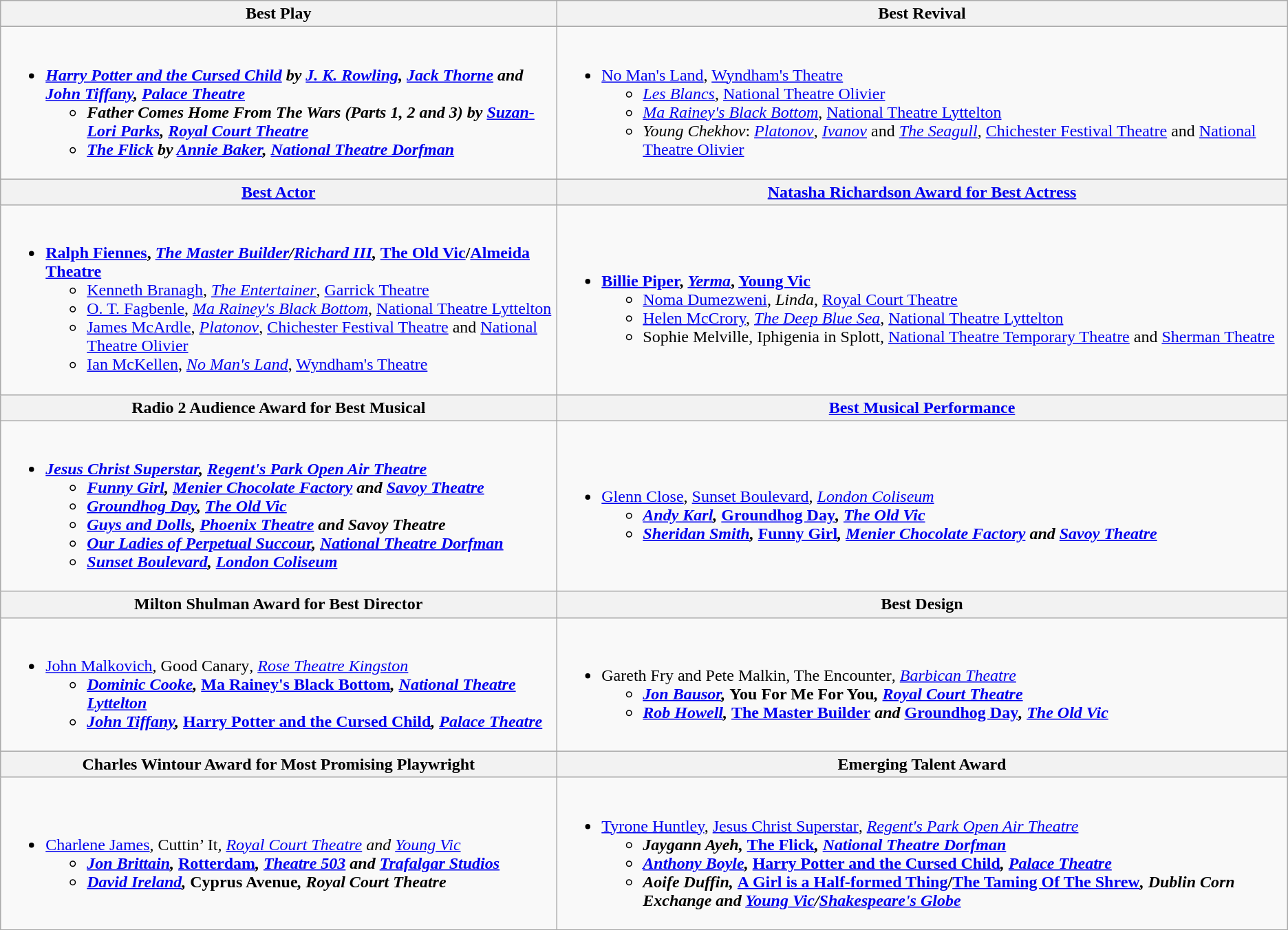<table class="wikitable">
<tr>
<th>Best Play</th>
<th>Best Revival</th>
</tr>
<tr>
<td><br><ul><li><strong><em><a href='#'>Harry Potter and the Cursed Child</a><em> by <a href='#'>J. K. Rowling</a>, <a href='#'>Jack Thorne</a> and <a href='#'>John Tiffany</a>, <a href='#'>Palace Theatre</a><strong><ul><li></em>Father Comes Home From The Wars (Parts 1, 2 and 3)<em> by <a href='#'>Suzan-Lori Parks</a>, <a href='#'>Royal Court Theatre</a></li><li></em><a href='#'>The Flick</a><em> by <a href='#'>Annie Baker</a>, <a href='#'>National Theatre Dorfman</a></li></ul></li></ul></td>
<td><br><ul><li></em></strong><a href='#'>No Man's Land</a></em>, <a href='#'>Wyndham's Theatre</a></strong><ul><li><em><a href='#'>Les Blancs</a></em>, <a href='#'>National Theatre Olivier</a></li><li><em><a href='#'>Ma Rainey's Black Bottom</a></em>, <a href='#'>National Theatre Lyttelton</a></li><li><em>Young Chekhov</em>: <em><a href='#'>Platonov</a></em>, <em><a href='#'>Ivanov</a></em> and <em><a href='#'>The Seagull</a></em>, <a href='#'>Chichester Festival Theatre</a> and <a href='#'>National Theatre Olivier</a></li></ul></li></ul></td>
</tr>
<tr>
<th><a href='#'>Best Actor</a></th>
<th><strong><a href='#'>Natasha Richardson Award for Best Actress</a></strong></th>
</tr>
<tr>
<td><br><ul><li><strong><a href='#'>Ralph Fiennes</a>, <em><a href='#'>The Master Builder</a>/<a href='#'>Richard III</a>,</em> <a href='#'>The Old Vic</a>/<a href='#'>Almeida Theatre</a></strong><ul><li><a href='#'>Kenneth Branagh</a>, <em><a href='#'>The Entertainer</a></em>, <a href='#'>Garrick Theatre</a></li><li><a href='#'>O. T. Fagbenle</a>, <em><a href='#'>Ma Rainey's Black Bottom</a></em>, <a href='#'>National Theatre Lyttelton</a></li><li><a href='#'>James McArdle</a>, <em><a href='#'>Platonov</a></em>, <a href='#'>Chichester Festival Theatre</a> and <a href='#'>National Theatre Olivier</a></li><li><a href='#'>Ian McKellen</a>, <em><a href='#'>No Man's Land</a></em>, <a href='#'>Wyndham's Theatre</a></li></ul></li></ul></td>
<td><br><ul><li><strong><a href='#'>Billie Piper</a>, <em><a href='#'>Yerma</a></em>, <a href='#'>Young Vic</a></strong><ul><li><a href='#'>Noma Dumezweni</a>, <em>Linda</em>, <a href='#'>Royal Court Theatre</a></li><li><a href='#'>Helen McCrory</a>, <em><a href='#'>The Deep Blue Sea</a></em>, <a href='#'>National Theatre Lyttelton</a></li><li>Sophie Melville, Iphigenia in Splott, <a href='#'>National Theatre Temporary Theatre</a> and <a href='#'>Sherman Theatre</a></li></ul></li></ul></td>
</tr>
<tr>
<th><strong>Radio 2 Audience Award for Best Musical</strong></th>
<th><a href='#'>Best Musical Performance</a></th>
</tr>
<tr>
<td><br><ul><li><strong><em><a href='#'>Jesus Christ Superstar</a><em>, <a href='#'>Regent's Park Open Air Theatre</a><strong><ul><li><a href='#'></em>Funny Girl<em></a>, <a href='#'>Menier Chocolate Factory</a> and <a href='#'>Savoy Theatre</a></li><li><a href='#'></em>Groundhog Day<em></a>, <a href='#'>The Old Vic</a></li><li></em><a href='#'>Guys and Dolls</a><em>, <a href='#'>Phoenix Theatre</a> and Savoy Theatre</li><li></em><a href='#'>Our Ladies of Perpetual Succour</a><em>, <a href='#'>National Theatre Dorfman</a></li><li></em><a href='#'>Sunset Boulevard</a><em>, <a href='#'>London Coliseum</a></li></ul></li></ul></td>
<td><br><ul><li></strong><a href='#'>Glenn Close</a>, </em><a href='#'>Sunset Boulevard</a><em>, <a href='#'>London Coliseum</a><strong><ul><li><a href='#'>Andy Karl</a>, <a href='#'></em>Groundhog Day<em></a>, <a href='#'>The Old Vic</a></li><li><a href='#'>Sheridan Smith</a>, <a href='#'></em>Funny Girl<em></a>, <a href='#'>Menier Chocolate Factory</a> and <a href='#'>Savoy Theatre</a></li></ul></li></ul></td>
</tr>
<tr>
<th></strong>Milton Shulman Award for Best Director<strong></th>
<th>Best Design</th>
</tr>
<tr>
<td><br><ul><li></strong><a href='#'>John Malkovich</a>, </em>Good Canary<em>, <a href='#'>Rose Theatre Kingston</a><strong><ul><li><a href='#'>Dominic Cooke</a>, </em><a href='#'>Ma Rainey's Black Bottom</a><em>, <a href='#'>National Theatre Lyttelton</a></li><li><a href='#'>John Tiffany</a>, </em><a href='#'>Harry Potter and the Cursed Child</a><em>, <a href='#'>Palace Theatre</a></li></ul></li></ul></td>
<td><br><ul><li></strong>Gareth Fry and Pete Malkin, </em>The Encounter<em>, <a href='#'>Barbican Theatre</a><strong><ul><li><a href='#'>Jon Bausor</a>, </em>You For Me For You<em>, <a href='#'>Royal Court Theatre</a></li><li><a href='#'>Rob Howell</a>, </em><a href='#'>The Master Builder</a><em> and </em><a href='#'>Groundhog Day</a><em>, <a href='#'>The Old Vic</a></li></ul></li></ul></td>
</tr>
<tr>
<th></strong>Charles Wintour Award for Most Promising Playwright<strong></th>
<th>Emerging Talent Award</th>
</tr>
<tr>
<td><br><ul><li></strong><a href='#'>Charlene James</a>, </em>Cuttin’ It<em>, <a href='#'>Royal Court Theatre</a> and <a href='#'>Young Vic</a><strong><ul><li><a href='#'>Jon Brittain</a>, </em><a href='#'>Rotterdam</a><em>, <a href='#'>Theatre 503</a> and <a href='#'>Trafalgar Studios</a></li><li><a href='#'>David Ireland</a>, </em>Cyprus Avenue<em>, Royal Court Theatre</li></ul></li></ul></td>
<td><br><ul><li></strong><a href='#'>Tyrone Huntley</a>, </em><a href='#'>Jesus Christ Superstar</a><em>, <a href='#'>Regent's Park Open Air Theatre</a><strong><ul><li>Jaygann Ayeh, </em><a href='#'>The Flick</a><em>, <a href='#'>National Theatre Dorfman</a></li><li><a href='#'>Anthony Boyle</a>, </em><a href='#'>Harry Potter and the Cursed Child</a><em>, <a href='#'>Palace Theatre</a></li><li>Aoife Duffin, </em><a href='#'>A Girl is a Half-formed Thing</a>/<a href='#'>The Taming Of The Shrew</a><em>, Dublin Corn Exchange and <a href='#'>Young Vic</a>/<a href='#'>Shakespeare's Globe</a></li></ul></li></ul></td>
</tr>
</table>
